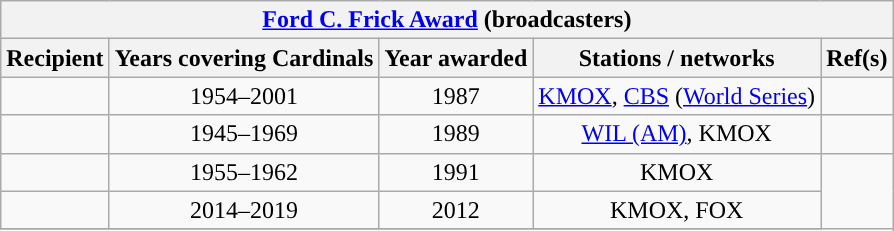<table class="wikitable sortable" style="text-align:center">
<tr>
<th colspan=5><strong><a href='#'><span>Ford C. Frick Award</span></a> (broadcasters)</strong></th>
</tr>
<tr>
<th scope="col">Recipient</th>
<th scope="col">Years covering Cardinals</th>
<th scope="col">Year awarded</th>
<th scope="col">Stations / networks</th>
<th scope="col">Ref(s)</th>
</tr>
<tr>
<td align="center"></td>
<td>1954–2001</td>
<td>1987</td>
<td><a href='#'>KMOX</a>, <a href='#'>CBS</a> (<a href='#'>World Series</a>)</td>
<td></td>
</tr>
<tr>
<td align="center"></td>
<td>1945–1969</td>
<td>1989</td>
<td><a href='#'>WIL (AM)</a>, KMOX</td>
<td></td>
</tr>
<tr>
<td align="center"></td>
<td>1955–1962</td>
<td>1991</td>
<td>KMOX</td>
</tr>
<tr>
<td align="center"></td>
<td>2014–2019</td>
<td>2012</td>
<td>KMOX, FOX</td>
</tr>
<tr>
</tr>
</table>
